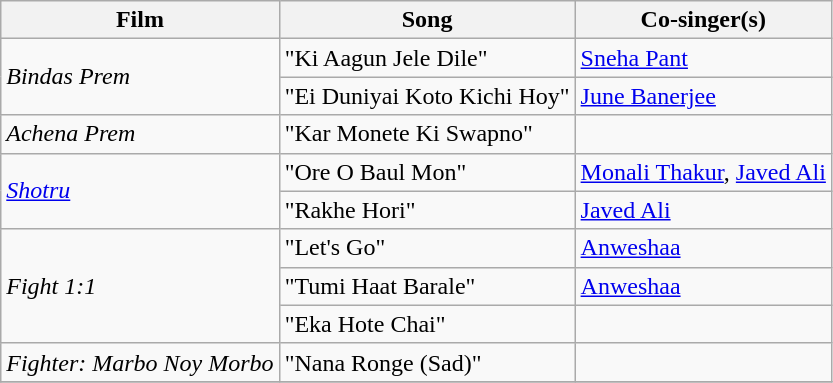<table class="wikitable plainrowheaders" textcolor:#000;">
<tr>
<th scope="col"><strong>Film</strong></th>
<th scope="col"><strong>Song</strong></th>
<th scope="col"><strong>Co-singer(s)</strong></th>
</tr>
<tr>
<td rowspan="2"><em>Bindas Prem</em></td>
<td>"Ki Aagun Jele Dile"</td>
<td><a href='#'>Sneha Pant</a></td>
</tr>
<tr>
<td>"Ei Duniyai Koto Kichi Hoy"</td>
<td><a href='#'>June Banerjee</a></td>
</tr>
<tr>
<td><em>Achena Prem</em></td>
<td>"Kar Monete Ki Swapno"</td>
<td></td>
</tr>
<tr>
<td rowspan="2"><em><a href='#'>Shotru</a></em></td>
<td>"Ore O Baul Mon"</td>
<td><a href='#'>Monali Thakur</a>, <a href='#'>Javed Ali</a></td>
</tr>
<tr>
<td>"Rakhe Hori"</td>
<td><a href='#'>Javed Ali</a></td>
</tr>
<tr>
<td rowspan="3"><em>Fight 1:1</em></td>
<td>"Let's Go"</td>
<td><a href='#'>Anweshaa</a></td>
</tr>
<tr>
<td>"Tumi Haat Barale"</td>
<td><a href='#'>Anweshaa</a></td>
</tr>
<tr>
<td>"Eka Hote Chai"</td>
<td></td>
</tr>
<tr>
<td><em>Fighter: Marbo Noy Morbo</em></td>
<td>"Nana Ronge (Sad)"</td>
<td></td>
</tr>
<tr>
</tr>
</table>
